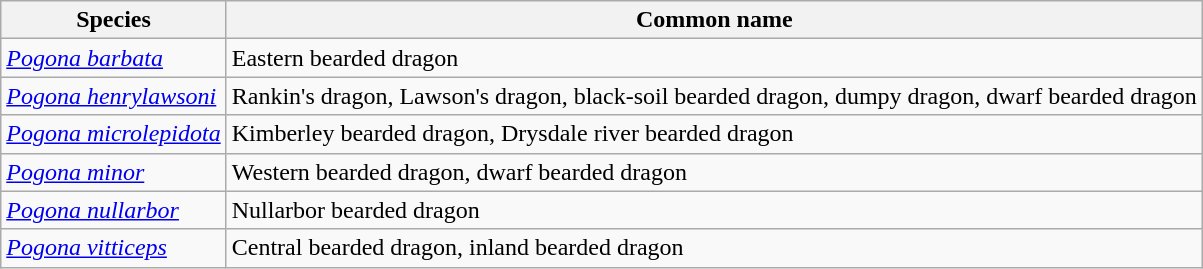<table class="wikitable">
<tr>
<th>Species</th>
<th>Common name</th>
</tr>
<tr>
<td><em><a href='#'>Pogona barbata</a></em><br></td>
<td>Eastern bearded dragon</td>
</tr>
<tr>
<td><em><a href='#'>Pogona henrylawsoni</a></em><br></td>
<td>Rankin's dragon, Lawson's dragon, black-soil bearded dragon, dumpy dragon, dwarf bearded dragon</td>
</tr>
<tr>
<td><em><a href='#'>Pogona microlepidota</a></em><br></td>
<td>Kimberley bearded dragon, Drysdale river bearded dragon</td>
</tr>
<tr>
<td><em><a href='#'>Pogona minor</a></em><br></td>
<td>Western bearded dragon, dwarf bearded dragon</td>
</tr>
<tr>
<td><em><a href='#'>Pogona nullarbor</a></em><br></td>
<td>Nullarbor bearded dragon</td>
</tr>
<tr>
<td><em><a href='#'>Pogona vitticeps</a></em><br></td>
<td>Central bearded dragon, inland bearded dragon</td>
</tr>
</table>
